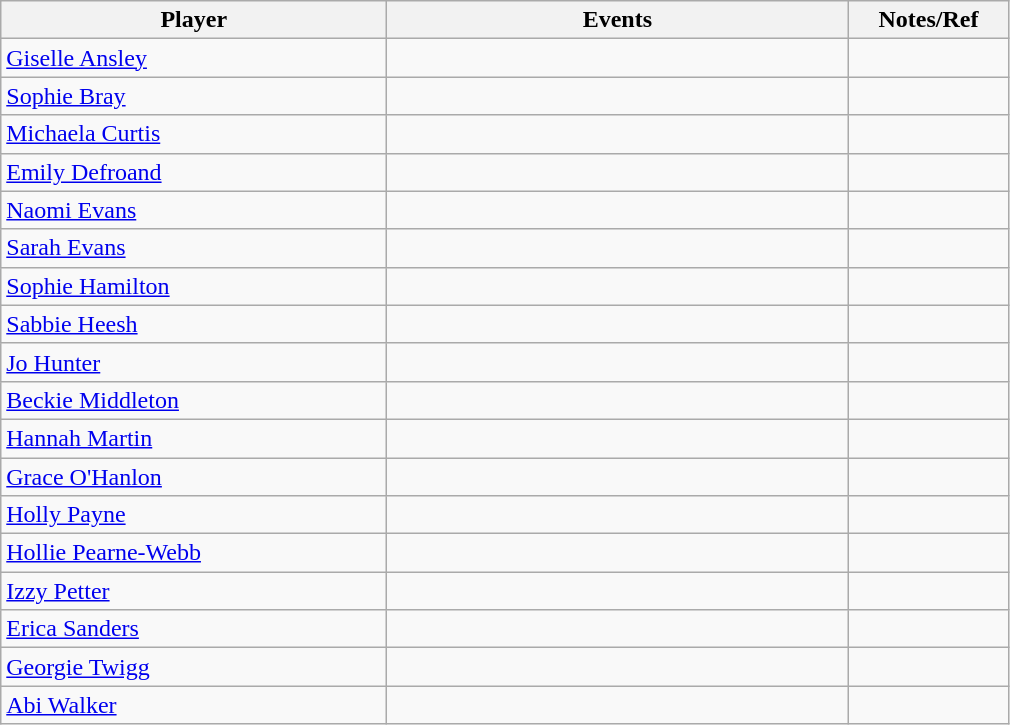<table class="wikitable">
<tr>
<th width=250>Player</th>
<th width=300>Events</th>
<th width=100>Notes/Ref</th>
</tr>
<tr>
<td> <a href='#'>Giselle Ansley</a></td>
<td></td>
<td></td>
</tr>
<tr>
<td> <a href='#'>Sophie Bray</a></td>
<td></td>
<td></td>
</tr>
<tr>
<td> <a href='#'>Michaela Curtis</a></td>
<td></td>
<td></td>
</tr>
<tr>
<td> <a href='#'>Emily Defroand</a></td>
<td></td>
<td></td>
</tr>
<tr>
<td> <a href='#'>Naomi Evans</a></td>
<td></td>
<td></td>
</tr>
<tr>
<td> <a href='#'>Sarah Evans</a></td>
<td></td>
<td></td>
</tr>
<tr>
<td> <a href='#'>Sophie Hamilton</a></td>
<td></td>
<td></td>
</tr>
<tr>
<td> <a href='#'>Sabbie Heesh</a></td>
<td></td>
<td></td>
</tr>
<tr>
<td> <a href='#'>Jo Hunter</a></td>
<td></td>
<td></td>
</tr>
<tr>
<td> <a href='#'>Beckie Middleton</a></td>
<td></td>
<td></td>
</tr>
<tr>
<td> <a href='#'>Hannah Martin</a></td>
<td></td>
<td></td>
</tr>
<tr>
<td> <a href='#'>Grace O'Hanlon</a></td>
<td></td>
<td></td>
</tr>
<tr>
<td> <a href='#'>Holly Payne</a></td>
<td></td>
<td></td>
</tr>
<tr>
<td> <a href='#'>Hollie Pearne-Webb</a></td>
<td></td>
<td></td>
</tr>
<tr>
<td> <a href='#'>Izzy Petter</a></td>
<td></td>
<td></td>
</tr>
<tr>
<td> <a href='#'>Erica Sanders</a></td>
<td></td>
<td></td>
</tr>
<tr>
<td> <a href='#'>Georgie Twigg</a></td>
<td></td>
<td></td>
</tr>
<tr>
<td> <a href='#'>Abi Walker</a></td>
<td></td>
<td></td>
</tr>
</table>
